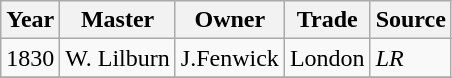<table class=" wikitable">
<tr>
<th>Year</th>
<th>Master</th>
<th>Owner</th>
<th>Trade</th>
<th>Source</th>
</tr>
<tr>
<td>1830</td>
<td>W. Lilburn</td>
<td>J.Fenwick</td>
<td>London</td>
<td><em>LR</em></td>
</tr>
<tr>
</tr>
</table>
